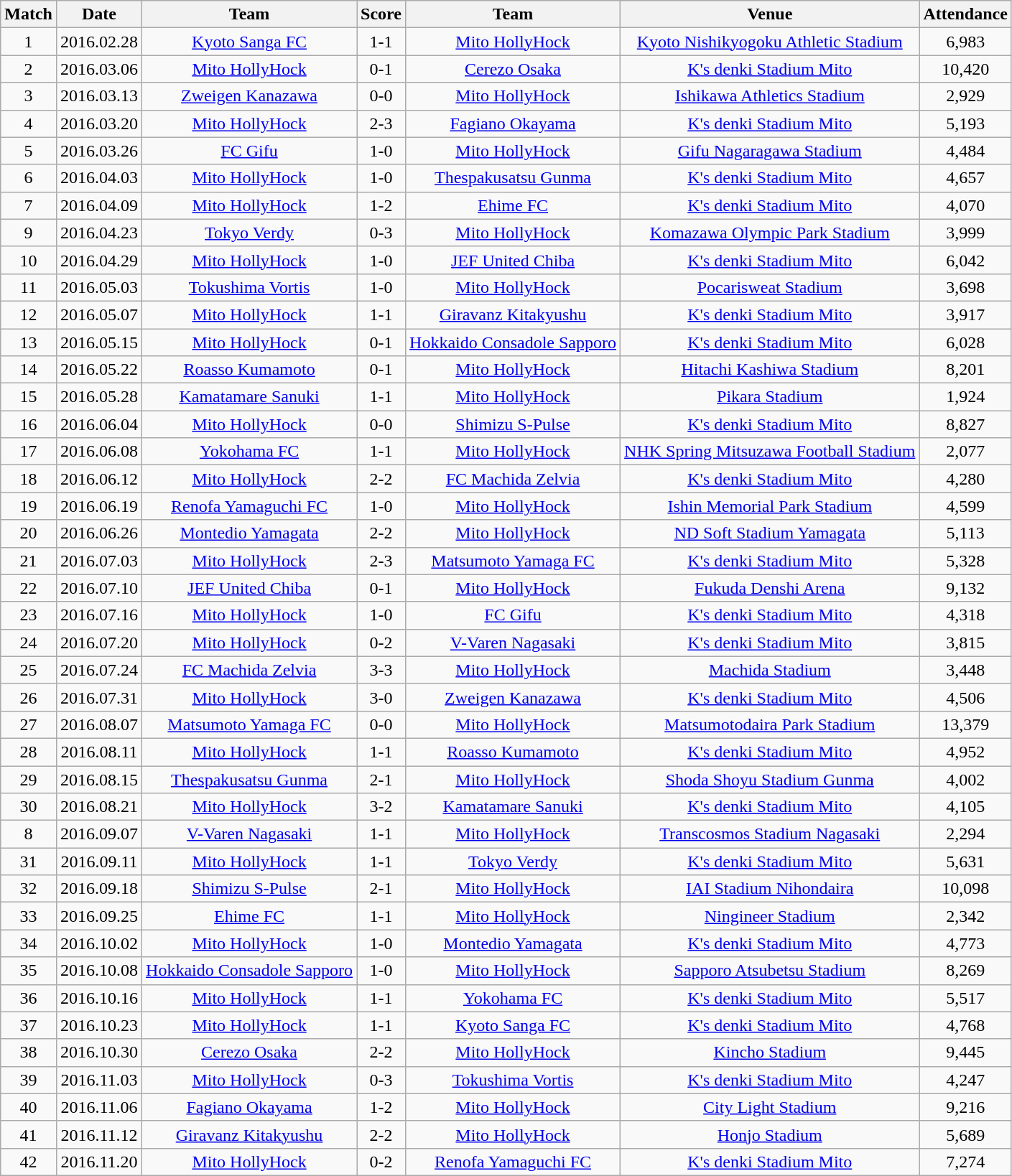<table class="wikitable" style="text-align:center;">
<tr>
<th>Match</th>
<th>Date</th>
<th>Team</th>
<th>Score</th>
<th>Team</th>
<th>Venue</th>
<th>Attendance</th>
</tr>
<tr>
<td>1</td>
<td>2016.02.28</td>
<td><a href='#'>Kyoto Sanga FC</a></td>
<td>1-1</td>
<td><a href='#'>Mito HollyHock</a></td>
<td><a href='#'>Kyoto Nishikyogoku Athletic Stadium</a></td>
<td>6,983</td>
</tr>
<tr>
<td>2</td>
<td>2016.03.06</td>
<td><a href='#'>Mito HollyHock</a></td>
<td>0-1</td>
<td><a href='#'>Cerezo Osaka</a></td>
<td><a href='#'>K's denki Stadium Mito</a></td>
<td>10,420</td>
</tr>
<tr>
<td>3</td>
<td>2016.03.13</td>
<td><a href='#'>Zweigen Kanazawa</a></td>
<td>0-0</td>
<td><a href='#'>Mito HollyHock</a></td>
<td><a href='#'>Ishikawa Athletics Stadium</a></td>
<td>2,929</td>
</tr>
<tr>
<td>4</td>
<td>2016.03.20</td>
<td><a href='#'>Mito HollyHock</a></td>
<td>2-3</td>
<td><a href='#'>Fagiano Okayama</a></td>
<td><a href='#'>K's denki Stadium Mito</a></td>
<td>5,193</td>
</tr>
<tr>
<td>5</td>
<td>2016.03.26</td>
<td><a href='#'>FC Gifu</a></td>
<td>1-0</td>
<td><a href='#'>Mito HollyHock</a></td>
<td><a href='#'>Gifu Nagaragawa Stadium</a></td>
<td>4,484</td>
</tr>
<tr>
<td>6</td>
<td>2016.04.03</td>
<td><a href='#'>Mito HollyHock</a></td>
<td>1-0</td>
<td><a href='#'>Thespakusatsu Gunma</a></td>
<td><a href='#'>K's denki Stadium Mito</a></td>
<td>4,657</td>
</tr>
<tr>
<td>7</td>
<td>2016.04.09</td>
<td><a href='#'>Mito HollyHock</a></td>
<td>1-2</td>
<td><a href='#'>Ehime FC</a></td>
<td><a href='#'>K's denki Stadium Mito</a></td>
<td>4,070</td>
</tr>
<tr>
<td>9</td>
<td>2016.04.23</td>
<td><a href='#'>Tokyo Verdy</a></td>
<td>0-3</td>
<td><a href='#'>Mito HollyHock</a></td>
<td><a href='#'>Komazawa Olympic Park Stadium</a></td>
<td>3,999</td>
</tr>
<tr>
<td>10</td>
<td>2016.04.29</td>
<td><a href='#'>Mito HollyHock</a></td>
<td>1-0</td>
<td><a href='#'>JEF United Chiba</a></td>
<td><a href='#'>K's denki Stadium Mito</a></td>
<td>6,042</td>
</tr>
<tr>
<td>11</td>
<td>2016.05.03</td>
<td><a href='#'>Tokushima Vortis</a></td>
<td>1-0</td>
<td><a href='#'>Mito HollyHock</a></td>
<td><a href='#'>Pocarisweat Stadium</a></td>
<td>3,698</td>
</tr>
<tr>
<td>12</td>
<td>2016.05.07</td>
<td><a href='#'>Mito HollyHock</a></td>
<td>1-1</td>
<td><a href='#'>Giravanz Kitakyushu</a></td>
<td><a href='#'>K's denki Stadium Mito</a></td>
<td>3,917</td>
</tr>
<tr>
<td>13</td>
<td>2016.05.15</td>
<td><a href='#'>Mito HollyHock</a></td>
<td>0-1</td>
<td><a href='#'>Hokkaido Consadole Sapporo</a></td>
<td><a href='#'>K's denki Stadium Mito</a></td>
<td>6,028</td>
</tr>
<tr>
<td>14</td>
<td>2016.05.22</td>
<td><a href='#'>Roasso Kumamoto</a></td>
<td>0-1</td>
<td><a href='#'>Mito HollyHock</a></td>
<td><a href='#'>Hitachi Kashiwa Stadium</a></td>
<td>8,201</td>
</tr>
<tr>
<td>15</td>
<td>2016.05.28</td>
<td><a href='#'>Kamatamare Sanuki</a></td>
<td>1-1</td>
<td><a href='#'>Mito HollyHock</a></td>
<td><a href='#'>Pikara Stadium</a></td>
<td>1,924</td>
</tr>
<tr>
<td>16</td>
<td>2016.06.04</td>
<td><a href='#'>Mito HollyHock</a></td>
<td>0-0</td>
<td><a href='#'>Shimizu S-Pulse</a></td>
<td><a href='#'>K's denki Stadium Mito</a></td>
<td>8,827</td>
</tr>
<tr>
<td>17</td>
<td>2016.06.08</td>
<td><a href='#'>Yokohama FC</a></td>
<td>1-1</td>
<td><a href='#'>Mito HollyHock</a></td>
<td><a href='#'>NHK Spring Mitsuzawa Football Stadium</a></td>
<td>2,077</td>
</tr>
<tr>
<td>18</td>
<td>2016.06.12</td>
<td><a href='#'>Mito HollyHock</a></td>
<td>2-2</td>
<td><a href='#'>FC Machida Zelvia</a></td>
<td><a href='#'>K's denki Stadium Mito</a></td>
<td>4,280</td>
</tr>
<tr>
<td>19</td>
<td>2016.06.19</td>
<td><a href='#'>Renofa Yamaguchi FC</a></td>
<td>1-0</td>
<td><a href='#'>Mito HollyHock</a></td>
<td><a href='#'>Ishin Memorial Park Stadium</a></td>
<td>4,599</td>
</tr>
<tr>
<td>20</td>
<td>2016.06.26</td>
<td><a href='#'>Montedio Yamagata</a></td>
<td>2-2</td>
<td><a href='#'>Mito HollyHock</a></td>
<td><a href='#'>ND Soft Stadium Yamagata</a></td>
<td>5,113</td>
</tr>
<tr>
<td>21</td>
<td>2016.07.03</td>
<td><a href='#'>Mito HollyHock</a></td>
<td>2-3</td>
<td><a href='#'>Matsumoto Yamaga FC</a></td>
<td><a href='#'>K's denki Stadium Mito</a></td>
<td>5,328</td>
</tr>
<tr>
<td>22</td>
<td>2016.07.10</td>
<td><a href='#'>JEF United Chiba</a></td>
<td>0-1</td>
<td><a href='#'>Mito HollyHock</a></td>
<td><a href='#'>Fukuda Denshi Arena</a></td>
<td>9,132</td>
</tr>
<tr>
<td>23</td>
<td>2016.07.16</td>
<td><a href='#'>Mito HollyHock</a></td>
<td>1-0</td>
<td><a href='#'>FC Gifu</a></td>
<td><a href='#'>K's denki Stadium Mito</a></td>
<td>4,318</td>
</tr>
<tr>
<td>24</td>
<td>2016.07.20</td>
<td><a href='#'>Mito HollyHock</a></td>
<td>0-2</td>
<td><a href='#'>V-Varen Nagasaki</a></td>
<td><a href='#'>K's denki Stadium Mito</a></td>
<td>3,815</td>
</tr>
<tr>
<td>25</td>
<td>2016.07.24</td>
<td><a href='#'>FC Machida Zelvia</a></td>
<td>3-3</td>
<td><a href='#'>Mito HollyHock</a></td>
<td><a href='#'>Machida Stadium</a></td>
<td>3,448</td>
</tr>
<tr>
<td>26</td>
<td>2016.07.31</td>
<td><a href='#'>Mito HollyHock</a></td>
<td>3-0</td>
<td><a href='#'>Zweigen Kanazawa</a></td>
<td><a href='#'>K's denki Stadium Mito</a></td>
<td>4,506</td>
</tr>
<tr>
<td>27</td>
<td>2016.08.07</td>
<td><a href='#'>Matsumoto Yamaga FC</a></td>
<td>0-0</td>
<td><a href='#'>Mito HollyHock</a></td>
<td><a href='#'>Matsumotodaira Park Stadium</a></td>
<td>13,379</td>
</tr>
<tr>
<td>28</td>
<td>2016.08.11</td>
<td><a href='#'>Mito HollyHock</a></td>
<td>1-1</td>
<td><a href='#'>Roasso Kumamoto</a></td>
<td><a href='#'>K's denki Stadium Mito</a></td>
<td>4,952</td>
</tr>
<tr>
<td>29</td>
<td>2016.08.15</td>
<td><a href='#'>Thespakusatsu Gunma</a></td>
<td>2-1</td>
<td><a href='#'>Mito HollyHock</a></td>
<td><a href='#'>Shoda Shoyu Stadium Gunma</a></td>
<td>4,002</td>
</tr>
<tr>
<td>30</td>
<td>2016.08.21</td>
<td><a href='#'>Mito HollyHock</a></td>
<td>3-2</td>
<td><a href='#'>Kamatamare Sanuki</a></td>
<td><a href='#'>K's denki Stadium Mito</a></td>
<td>4,105</td>
</tr>
<tr>
<td>8</td>
<td>2016.09.07</td>
<td><a href='#'>V-Varen Nagasaki</a></td>
<td>1-1</td>
<td><a href='#'>Mito HollyHock</a></td>
<td><a href='#'>Transcosmos Stadium Nagasaki</a></td>
<td>2,294</td>
</tr>
<tr>
<td>31</td>
<td>2016.09.11</td>
<td><a href='#'>Mito HollyHock</a></td>
<td>1-1</td>
<td><a href='#'>Tokyo Verdy</a></td>
<td><a href='#'>K's denki Stadium Mito</a></td>
<td>5,631</td>
</tr>
<tr>
<td>32</td>
<td>2016.09.18</td>
<td><a href='#'>Shimizu S-Pulse</a></td>
<td>2-1</td>
<td><a href='#'>Mito HollyHock</a></td>
<td><a href='#'>IAI Stadium Nihondaira</a></td>
<td>10,098</td>
</tr>
<tr>
<td>33</td>
<td>2016.09.25</td>
<td><a href='#'>Ehime FC</a></td>
<td>1-1</td>
<td><a href='#'>Mito HollyHock</a></td>
<td><a href='#'>Ningineer Stadium</a></td>
<td>2,342</td>
</tr>
<tr>
<td>34</td>
<td>2016.10.02</td>
<td><a href='#'>Mito HollyHock</a></td>
<td>1-0</td>
<td><a href='#'>Montedio Yamagata</a></td>
<td><a href='#'>K's denki Stadium Mito</a></td>
<td>4,773</td>
</tr>
<tr>
<td>35</td>
<td>2016.10.08</td>
<td><a href='#'>Hokkaido Consadole Sapporo</a></td>
<td>1-0</td>
<td><a href='#'>Mito HollyHock</a></td>
<td><a href='#'>Sapporo Atsubetsu Stadium</a></td>
<td>8,269</td>
</tr>
<tr>
<td>36</td>
<td>2016.10.16</td>
<td><a href='#'>Mito HollyHock</a></td>
<td>1-1</td>
<td><a href='#'>Yokohama FC</a></td>
<td><a href='#'>K's denki Stadium Mito</a></td>
<td>5,517</td>
</tr>
<tr>
<td>37</td>
<td>2016.10.23</td>
<td><a href='#'>Mito HollyHock</a></td>
<td>1-1</td>
<td><a href='#'>Kyoto Sanga FC</a></td>
<td><a href='#'>K's denki Stadium Mito</a></td>
<td>4,768</td>
</tr>
<tr>
<td>38</td>
<td>2016.10.30</td>
<td><a href='#'>Cerezo Osaka</a></td>
<td>2-2</td>
<td><a href='#'>Mito HollyHock</a></td>
<td><a href='#'>Kincho Stadium</a></td>
<td>9,445</td>
</tr>
<tr>
<td>39</td>
<td>2016.11.03</td>
<td><a href='#'>Mito HollyHock</a></td>
<td>0-3</td>
<td><a href='#'>Tokushima Vortis</a></td>
<td><a href='#'>K's denki Stadium Mito</a></td>
<td>4,247</td>
</tr>
<tr>
<td>40</td>
<td>2016.11.06</td>
<td><a href='#'>Fagiano Okayama</a></td>
<td>1-2</td>
<td><a href='#'>Mito HollyHock</a></td>
<td><a href='#'>City Light Stadium</a></td>
<td>9,216</td>
</tr>
<tr>
<td>41</td>
<td>2016.11.12</td>
<td><a href='#'>Giravanz Kitakyushu</a></td>
<td>2-2</td>
<td><a href='#'>Mito HollyHock</a></td>
<td><a href='#'>Honjo Stadium</a></td>
<td>5,689</td>
</tr>
<tr>
<td>42</td>
<td>2016.11.20</td>
<td><a href='#'>Mito HollyHock</a></td>
<td>0-2</td>
<td><a href='#'>Renofa Yamaguchi FC</a></td>
<td><a href='#'>K's denki Stadium Mito</a></td>
<td>7,274</td>
</tr>
</table>
